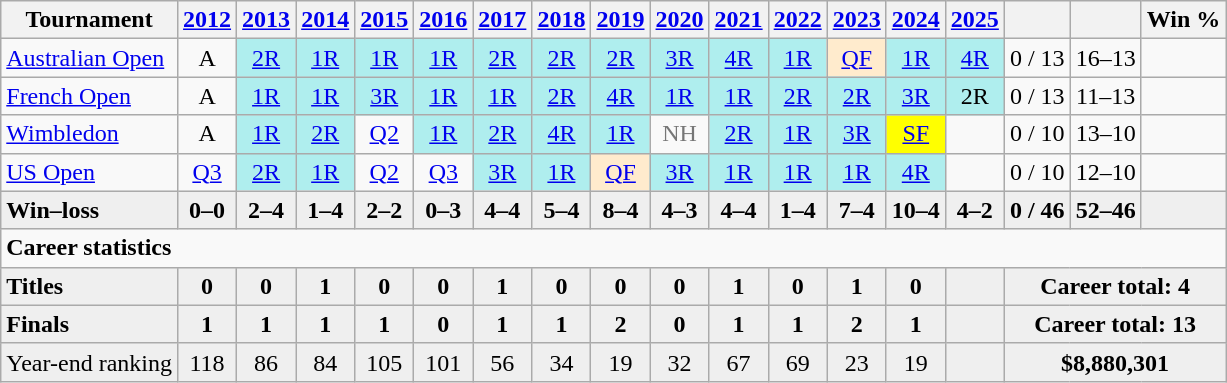<table class=wikitable style=text-align:center>
<tr>
<th>Tournament</th>
<th><a href='#'>2012</a></th>
<th><a href='#'>2013</a></th>
<th><a href='#'>2014</a></th>
<th><a href='#'>2015</a></th>
<th><a href='#'>2016</a></th>
<th><a href='#'>2017</a></th>
<th><a href='#'>2018</a></th>
<th><a href='#'>2019</a></th>
<th><a href='#'>2020</a></th>
<th><a href='#'>2021</a></th>
<th><a href='#'>2022</a></th>
<th><a href='#'>2023</a></th>
<th><a href='#'>2024</a></th>
<th><a href='#'>2025</a></th>
<th></th>
<th></th>
<th>Win %</th>
</tr>
<tr>
<td style=text-align:left><a href='#'>Australian Open</a></td>
<td>A</td>
<td style=background:#afeeee><a href='#'>2R</a></td>
<td style=background:#afeeee><a href='#'>1R</a></td>
<td style=background:#afeeee><a href='#'>1R</a></td>
<td style=background:#afeeee><a href='#'>1R</a></td>
<td style=background:#afeeee><a href='#'>2R</a></td>
<td style=background:#afeeee><a href='#'>2R</a></td>
<td style=background:#afeeee><a href='#'>2R</a></td>
<td style=background:#afeeee><a href='#'>3R</a></td>
<td style=background:#afeeee><a href='#'>4R</a></td>
<td style=background:#afeeee><a href='#'>1R</a></td>
<td style=background:#ffebcd><a href='#'>QF</a></td>
<td style=background:#afeeee><a href='#'>1R</a></td>
<td style=background:#afeeee><a href='#'>4R</a></td>
<td>0 / 13</td>
<td>16–13</td>
<td></td>
</tr>
<tr>
<td style=text-align:left><a href='#'>French Open</a></td>
<td>A</td>
<td style=background:#afeeee><a href='#'>1R</a></td>
<td style=background:#afeeee><a href='#'>1R</a></td>
<td style=background:#afeeee><a href='#'>3R</a></td>
<td style=background:#afeeee><a href='#'>1R</a></td>
<td style=background:#afeeee><a href='#'>1R</a></td>
<td style=background:#afeeee><a href='#'>2R</a></td>
<td style=background:#afeeee><a href='#'>4R</a></td>
<td style=background:#afeeee><a href='#'>1R</a></td>
<td style=background:#afeeee><a href='#'>1R</a></td>
<td style=background:#afeeee><a href='#'>2R</a></td>
<td style=background:#afeeee><a href='#'>2R</a></td>
<td style=background:#afeeee><a href='#'>3R</a></td>
<td style=background:#afeeee>2R</td>
<td>0 / 13</td>
<td>11–13</td>
<td></td>
</tr>
<tr>
<td style=text-align:left><a href='#'>Wimbledon</a></td>
<td>A</td>
<td style=background:#afeeee><a href='#'>1R</a></td>
<td style=background:#afeeee><a href='#'>2R</a></td>
<td><a href='#'>Q2</a></td>
<td style=background:#afeeee><a href='#'>1R</a></td>
<td style=background:#afeeee><a href='#'>2R</a></td>
<td style=background:#afeeee><a href='#'>4R</a></td>
<td style=background:#afeeee><a href='#'>1R</a></td>
<td style=color:#767676>NH</td>
<td style=background:#afeeee><a href='#'>2R</a></td>
<td style=background:#afeeee><a href='#'>1R</a></td>
<td style=background:#afeeee><a href='#'>3R</a></td>
<td style=background:yellow><a href='#'>SF</a></td>
<td></td>
<td>0 / 10</td>
<td>13–10</td>
<td></td>
</tr>
<tr>
<td style=text-align:left><a href='#'>US Open</a></td>
<td><a href='#'>Q3</a></td>
<td style=background:#afeeee><a href='#'>2R</a></td>
<td style=background:#afeeee><a href='#'>1R</a></td>
<td><a href='#'>Q2</a></td>
<td><a href='#'>Q3</a></td>
<td style=background:#afeeee><a href='#'>3R</a></td>
<td style=background:#afeeee><a href='#'>1R</a></td>
<td style=background:#ffebcd><a href='#'>QF</a></td>
<td style=background:#afeeee><a href='#'>3R</a></td>
<td bgcolor=afeeee><a href='#'>1R</a></td>
<td bgcolor=afeeee><a href='#'>1R</a></td>
<td bgcolor=afeeee><a href='#'>1R</a></td>
<td bgcolor=afeeee><a href='#'>4R</a></td>
<td></td>
<td>0 / 10</td>
<td>12–10</td>
<td></td>
</tr>
<tr style=font-weight:bold;background:#efefef>
<td style=text-align:left>Win–loss</td>
<td>0–0</td>
<td>2–4</td>
<td>1–4</td>
<td>2–2</td>
<td>0–3</td>
<td>4–4</td>
<td>5–4</td>
<td>8–4</td>
<td>4–3</td>
<td>4–4</td>
<td>1–4</td>
<td>7–4</td>
<td>10–4</td>
<td>4–2</td>
<td>0 / 46</td>
<td>52–46</td>
<td></td>
</tr>
<tr>
<td colspan="18" align="left"><strong>Career statistics</strong></td>
</tr>
<tr bgcolor=efefef style=font-weight:bold>
<td align=left>Titles</td>
<td>0</td>
<td>0</td>
<td>1</td>
<td>0</td>
<td>0</td>
<td>1</td>
<td>0</td>
<td>0</td>
<td>0</td>
<td>1</td>
<td>0</td>
<td>1</td>
<td>0</td>
<td></td>
<td colspan=3>Career total: 4</td>
</tr>
<tr bgcolor=efefef style=font-weight:bold>
<td align=left>Finals</td>
<td>1</td>
<td>1</td>
<td>1</td>
<td>1</td>
<td>0</td>
<td>1</td>
<td>1</td>
<td>2</td>
<td>0</td>
<td>1</td>
<td>1</td>
<td>2</td>
<td>1</td>
<td></td>
<td colspan=3>Career total: 13</td>
</tr>
<tr bgcolor=efefef>
<td align=left>Year-end ranking</td>
<td>118</td>
<td>86</td>
<td>84</td>
<td>105</td>
<td>101</td>
<td>56</td>
<td>34</td>
<td>19</td>
<td>32</td>
<td>67</td>
<td>69</td>
<td>23</td>
<td>19</td>
<td></td>
<td colspan=3><strong>$8,880,301</strong></td>
</tr>
</table>
